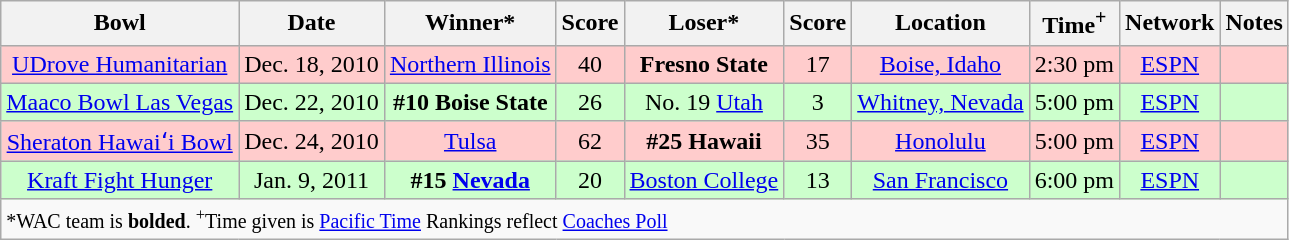<table class="wikitable">
<tr>
<th>Bowl</th>
<th>Date</th>
<th>Winner*</th>
<th>Score</th>
<th>Loser*</th>
<th>Score</th>
<th>Location</th>
<th>Time<sup>+</sup></th>
<th>Network</th>
<th>Notes</th>
</tr>
<tr bgcolor=#ffcccc>
<td align=center><a href='#'>UDrove Humanitarian</a></td>
<td align=center>Dec. 18, 2010</td>
<td align=center><a href='#'>Northern Illinois</a></td>
<td align=center>40</td>
<td align=center><strong>Fresno State</strong></td>
<td align=center>17</td>
<td align=center><a href='#'>Boise, Idaho</a></td>
<td align=center>2:30 pm</td>
<td align=center><a href='#'>ESPN</a></td>
<td></td>
</tr>
<tr bgcolor=#ccffcc>
<td align=center><a href='#'>Maaco Bowl Las Vegas</a></td>
<td align=center>Dec. 22, 2010</td>
<td align=center><strong>#10 Boise State</strong></td>
<td align=center>26</td>
<td align=center>No. 19 <a href='#'>Utah</a></td>
<td align=center>3</td>
<td align=center><a href='#'>Whitney, Nevada</a></td>
<td align=center>5:00 pm</td>
<td align=center><a href='#'>ESPN</a></td>
<td></td>
</tr>
<tr bgcolor=#ffcccc>
<td align=center><a href='#'>Sheraton Hawaiʻi Bowl</a></td>
<td align=center>Dec. 24, 2010</td>
<td align=center><a href='#'>Tulsa</a></td>
<td align=center>62</td>
<td align=center><strong>#25 Hawaii</strong></td>
<td align=center>35</td>
<td align=center><a href='#'>Honolulu</a></td>
<td align=center>5:00 pm</td>
<td align=center><a href='#'>ESPN</a></td>
<td></td>
</tr>
<tr bgcolor=#ccffcc>
<td align=center><a href='#'>Kraft Fight Hunger</a></td>
<td align=center>Jan. 9, 2011</td>
<td align=center><strong>#15 <a href='#'>Nevada</a></strong></td>
<td align=center>20</td>
<td align=center><a href='#'>Boston College</a></td>
<td align=center>13</td>
<td align=center><a href='#'>San Francisco</a></td>
<td align=center>6:00 pm</td>
<td align=center><a href='#'>ESPN</a></td>
<td></td>
</tr>
<tr>
<td colspan="12" style="text-align:left;"><small>*WAC team is <strong>bolded</strong>. <sup>+</sup>Time given is <a href='#'>Pacific Time</a> Rankings reflect <a href='#'>Coaches Poll</a></small></td>
</tr>
</table>
